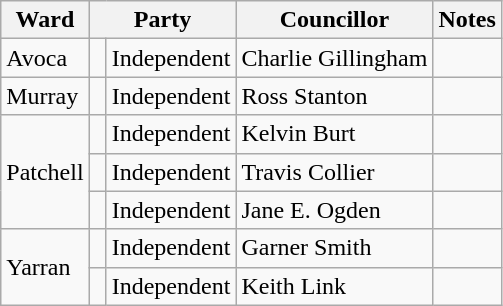<table class="wikitable">
<tr>
<th>Ward</th>
<th colspan="2">Party</th>
<th>Councillor</th>
<th>Notes</th>
</tr>
<tr>
<td>Avoca</td>
<td> </td>
<td>Independent</td>
<td>Charlie Gillingham</td>
<td></td>
</tr>
<tr>
<td>Murray</td>
<td> </td>
<td>Independent</td>
<td>Ross Stanton</td>
<td></td>
</tr>
<tr>
<td rowspan="3">Patchell</td>
<td> </td>
<td>Independent</td>
<td>Kelvin Burt</td>
<td></td>
</tr>
<tr>
<td> </td>
<td>Independent</td>
<td>Travis Collier</td>
<td></td>
</tr>
<tr>
<td> </td>
<td>Independent</td>
<td>Jane E. Ogden</td>
<td></td>
</tr>
<tr>
<td rowspan="2">Yarran</td>
<td> </td>
<td>Independent</td>
<td>Garner Smith</td>
<td></td>
</tr>
<tr>
<td> </td>
<td>Independent</td>
<td>Keith Link</td>
<td></td>
</tr>
</table>
